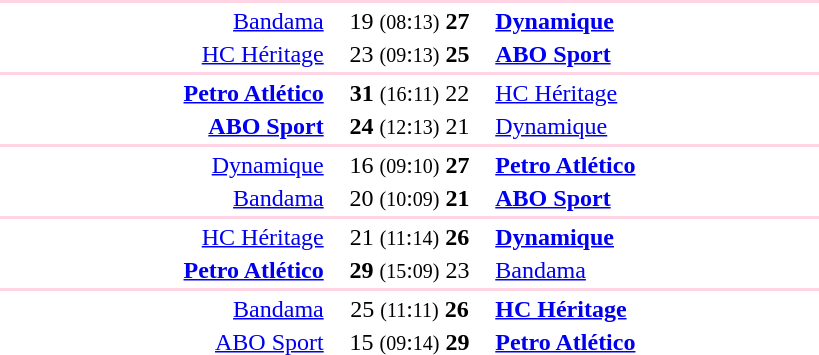<table style="text-align:center" width=550>
<tr>
<th width=30%></th>
<th width=15%></th>
<th width=30%></th>
</tr>
<tr align="left" bgcolor=#ffd4e4>
<td colspan=4></td>
</tr>
<tr>
<td align="right"><a href='#'>Bandama</a> </td>
<td>19 <small>(08</small>:<small>13)</small> <strong>27</strong></td>
<td align=left> <strong><a href='#'>Dynamique</a></strong></td>
</tr>
<tr>
<td align="right"><a href='#'>HC Héritage</a> </td>
<td>23 <small>(09</small>:<small>13)</small> <strong>25</strong></td>
<td align=left> <strong><a href='#'>ABO Sport</a></strong></td>
</tr>
<tr align="left" bgcolor=#ffd4e4>
<td colspan=4></td>
</tr>
<tr>
<td align="right"><strong><a href='#'>Petro Atlético</a></strong> </td>
<td><strong>31</strong> <small>(16</small>:<small>11)</small> 22</td>
<td align=left> <a href='#'>HC Héritage</a></td>
</tr>
<tr>
<td align="right"><strong><a href='#'>ABO Sport</a></strong> </td>
<td><strong>24</strong> <small>(12</small>:<small>13)</small> 21</td>
<td align=left> <a href='#'>Dynamique</a></td>
</tr>
<tr align="left" bgcolor=#ffd4e4>
<td colspan=4></td>
</tr>
<tr>
<td align="right"><a href='#'>Dynamique</a> </td>
<td>16 <small>(09</small>:<small>10)</small> <strong>27</strong></td>
<td align=left> <strong><a href='#'>Petro Atlético</a></strong></td>
</tr>
<tr>
<td align="right"><a href='#'>Bandama</a> </td>
<td>20 <small>(10</small>:<small>09)</small> <strong>21</strong></td>
<td align=left> <strong><a href='#'>ABO Sport</a></strong></td>
</tr>
<tr align="left" bgcolor=#ffd4e4>
<td colspan=4></td>
</tr>
<tr>
<td align="right"><a href='#'>HC Héritage</a> </td>
<td>21 <small>(11</small>:<small>14)</small> <strong>26</strong></td>
<td align=left> <strong><a href='#'>Dynamique</a></strong></td>
</tr>
<tr>
<td align="right"><strong><a href='#'>Petro Atlético</a></strong> </td>
<td><strong>29</strong> <small>(15</small>:<small>09)</small> 23</td>
<td align=left> <a href='#'>Bandama</a></td>
</tr>
<tr align="left" bgcolor=#ffd4e4>
<td colspan=4></td>
</tr>
<tr>
<td align="right"><a href='#'>Bandama</a> </td>
<td>25 <small>(11</small>:<small>11)</small> <strong>26</strong></td>
<td align=left> <strong><a href='#'>HC Héritage</a></strong></td>
</tr>
<tr>
<td align="right"><a href='#'>ABO Sport</a> </td>
<td>15 <small>(09</small>:<small>14)</small> <strong>29</strong></td>
<td align=left> <strong><a href='#'>Petro Atlético</a></strong></td>
</tr>
</table>
